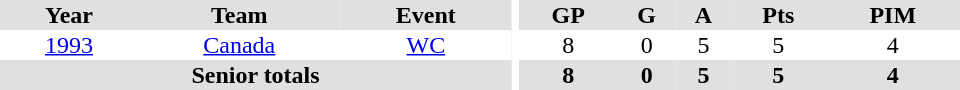<table border="0" cellpadding="1" cellspacing="0" ID="Table3" style="text-align:center; width:40em">
<tr ALIGN="center" bgcolor="#e0e0e0">
<th>Year</th>
<th>Team</th>
<th>Event</th>
<th rowspan="99" bgcolor="#ffffff"></th>
<th>GP</th>
<th>G</th>
<th>A</th>
<th>Pts</th>
<th>PIM</th>
</tr>
<tr>
<td><a href='#'>1993</a></td>
<td><a href='#'>Canada</a></td>
<td><a href='#'>WC</a></td>
<td>8</td>
<td>0</td>
<td>5</td>
<td>5</td>
<td>4</td>
</tr>
<tr bgcolor="#e0e0e0">
<th colspan="3">Senior totals</th>
<th>8</th>
<th>0</th>
<th>5</th>
<th>5</th>
<th>4</th>
</tr>
</table>
